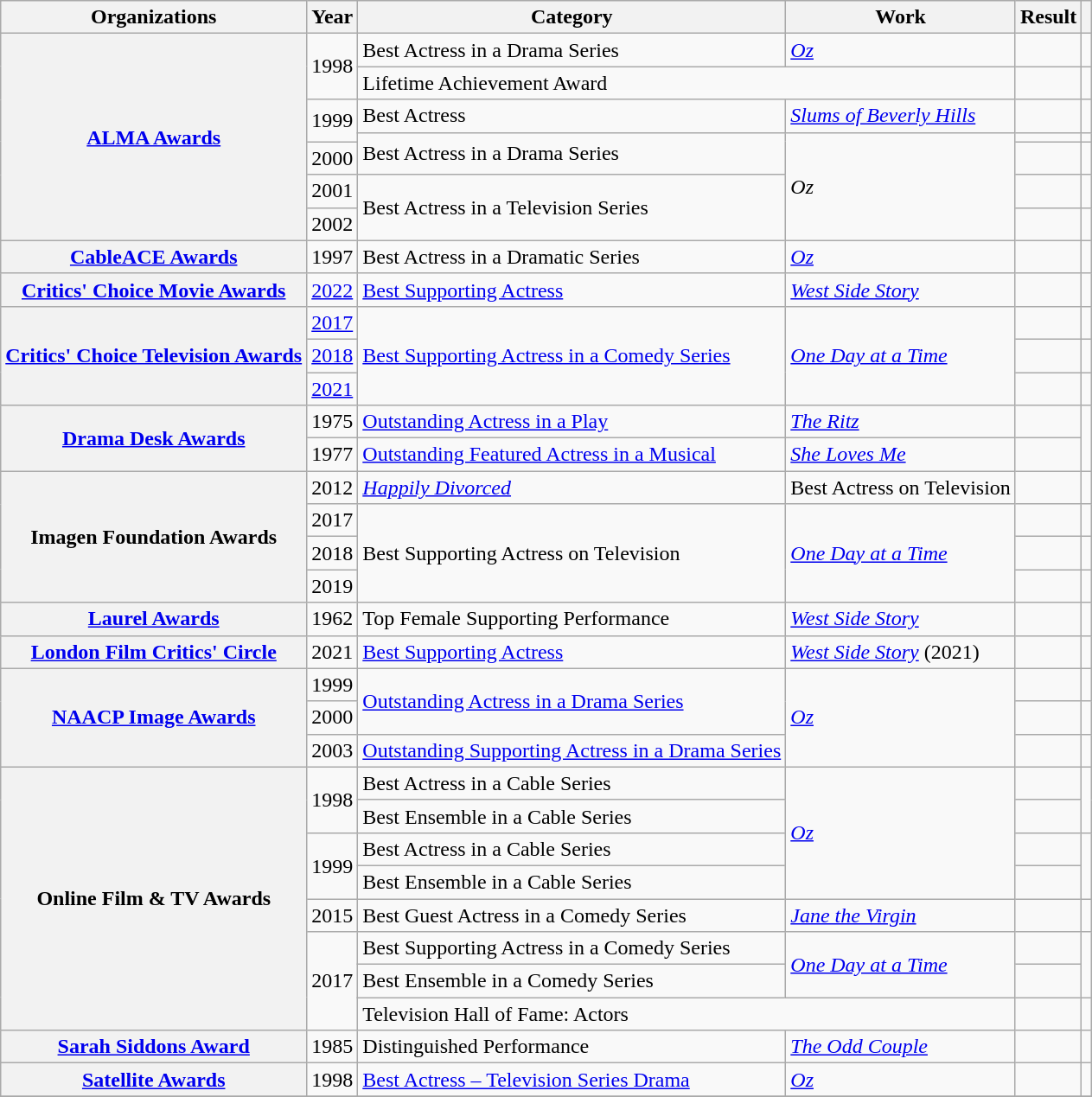<table class= "wikitable plainrowheaders sortable">
<tr>
<th>Organizations</th>
<th scope="col">Year</th>
<th scope="col">Category</th>
<th scope="col">Work</th>
<th scope="col">Result</th>
<th scope="col" class="unsortable"></th>
</tr>
<tr>
<th rowspan="7" scope="row"><a href='#'>ALMA Awards</a></th>
<td style="text-align:center;", rowspan="2">1998</td>
<td>Best Actress in a Drama Series</td>
<td><em><a href='#'>Oz</a></em></td>
<td></td>
<td style="text-align:center;"></td>
</tr>
<tr>
<td colspan=2>Lifetime Achievement Award</td>
<td></td>
</tr>
<tr>
<td style="text-align:center;", rowspan="2">1999</td>
<td>Best Actress</td>
<td><em><a href='#'>Slums of Beverly Hills</a></em></td>
<td></td>
<td style="text-align:center;"></td>
</tr>
<tr>
<td rowspan="2">Best Actress in a Drama Series</td>
<td rowspan="4"><em>Oz</em></td>
<td></td>
<td style="text-align:center;"></td>
</tr>
<tr>
<td style="text-align:center;">2000</td>
<td></td>
<td style="text-align:center;"></td>
</tr>
<tr>
<td style="text-align:center;">2001</td>
<td rowspan="2">Best Actress in a Television Series</td>
<td></td>
<td style="text-align:center;"></td>
</tr>
<tr>
<td style="text-align:center;">2002</td>
<td></td>
<td style="text-align:center;"></td>
</tr>
<tr>
<th rowspan="1" scope="row"><a href='#'>CableACE Awards</a></th>
<td style="text-align:center;">1997</td>
<td>Best Actress in a Dramatic Series</td>
<td><em><a href='#'>Oz</a></em></td>
<td></td>
<td style="text-align:center;"></td>
</tr>
<tr>
<th rowspan="1" scope="row"><a href='#'>Critics' Choice Movie Awards</a></th>
<td style="text-align:center;"><a href='#'>2022</a></td>
<td><a href='#'>Best Supporting Actress</a></td>
<td><em><a href='#'>West Side Story</a></em></td>
<td></td>
<td style="text-align:center;"></td>
</tr>
<tr>
<th rowspan="3" scope="row"><a href='#'>Critics' Choice Television Awards</a></th>
<td style="text-align:center;"><a href='#'>2017</a></td>
<td rowspan="3"><a href='#'>Best Supporting Actress in a Comedy Series</a></td>
<td rowspan="3"><em><a href='#'>One Day at a Time</a></em></td>
<td></td>
<td style="text-align:center;"></td>
</tr>
<tr>
<td style="text-align:center;"><a href='#'>2018</a></td>
<td></td>
<td style="text-align:center;"></td>
</tr>
<tr>
<td style="text-align:center;"><a href='#'>2021</a></td>
<td></td>
<td style="text-align:center;"></td>
</tr>
<tr>
<th rowspan="2" scope="row"><a href='#'>Drama Desk Awards</a></th>
<td style="text-align:center;">1975</td>
<td><a href='#'>Outstanding Actress in a Play</a></td>
<td><em><a href='#'>The Ritz</a></em></td>
<td></td>
<td style="text-align:center;", rowspan=2></td>
</tr>
<tr>
<td style="text-align:center;">1977</td>
<td><a href='#'>Outstanding Featured Actress in a Musical</a></td>
<td><em><a href='#'>She Loves Me</a></em></td>
<td></td>
</tr>
<tr>
<th rowspan="4" scope="row">Imagen Foundation Awards</th>
<td style="text-align:center;">2012</td>
<td><em><a href='#'>Happily Divorced</a></em></td>
<td>Best Actress on Television</td>
<td></td>
<td style="text-align:center;"></td>
</tr>
<tr>
<td style="text-align:center;">2017</td>
<td rowspan="3">Best Supporting Actress on Television</td>
<td rowspan="3"><em><a href='#'>One Day at a Time</a></em></td>
<td></td>
<td style="text-align:center;"></td>
</tr>
<tr>
<td style="text-align:center;">2018</td>
<td></td>
<td style="text-align:center;"></td>
</tr>
<tr>
<td style="text-align:center;">2019</td>
<td></td>
<td style="text-align:center;"></td>
</tr>
<tr>
<th rowspan="1" scope="row"><a href='#'>Laurel Awards</a></th>
<td style="text-align:center;">1962</td>
<td>Top Female Supporting Performance</td>
<td><em><a href='#'>West Side Story</a></em></td>
<td></td>
<td style="text-align:center;"></td>
</tr>
<tr>
<th rowspan="1" scope="row"><a href='#'>London Film Critics' Circle</a></th>
<td style="text-align:center;">2021</td>
<td><a href='#'>Best Supporting Actress</a></td>
<td><em><a href='#'>West Side Story</a></em> (2021)</td>
<td></td>
<td style="text-align:center;"></td>
</tr>
<tr>
<th rowspan="3" scope="row"><a href='#'>NAACP Image Awards</a></th>
<td style="text-align:center;">1999</td>
<td rowspan="2"><a href='#'>Outstanding Actress in a Drama Series</a></td>
<td rowspan="3"><em><a href='#'>Oz</a></em></td>
<td></td>
<td style="text-align:center;"></td>
</tr>
<tr>
<td style="text-align:center;">2000</td>
<td></td>
<td style="text-align:center;"></td>
</tr>
<tr>
<td style="text-align:center;">2003</td>
<td><a href='#'>Outstanding Supporting Actress in a Drama Series</a></td>
<td></td>
<td style="text-align:center;"></td>
</tr>
<tr>
<th rowspan="8" scope="row">Online Film & TV Awards</th>
<td style="text-align:center;", rowspan="2">1998</td>
<td>Best Actress in a Cable Series</td>
<td rowspan="4"><em><a href='#'>Oz</a></em></td>
<td></td>
<td style="text-align:center;", rowspan=2></td>
</tr>
<tr>
<td>Best Ensemble in a Cable Series</td>
<td></td>
</tr>
<tr>
<td style="text-align:center;", rowspan =2>1999</td>
<td>Best Actress in a Cable Series</td>
<td></td>
<td style="text-align:center;", rowspan=2></td>
</tr>
<tr>
<td>Best Ensemble in a Cable Series</td>
<td></td>
</tr>
<tr>
<td style="text-align:center;">2015</td>
<td>Best Guest Actress in a Comedy Series</td>
<td><em><a href='#'>Jane the Virgin</a></em></td>
<td></td>
<td style="text-align:center;"></td>
</tr>
<tr>
<td style="text-align:center;", rowspan="3">2017</td>
<td>Best Supporting Actress in a Comedy Series</td>
<td rowspan="2"><em><a href='#'>One Day at a Time</a></em></td>
<td></td>
<td style="text-align:center;", rowspan=2></td>
</tr>
<tr>
<td>Best Ensemble in a Comedy Series</td>
<td></td>
</tr>
<tr>
<td colspan=2>Television Hall of Fame: Actors</td>
<td></td>
<td style="text-align:center;"></td>
</tr>
<tr>
<th rowspan="1" scope="row"><a href='#'>Sarah Siddons Award</a></th>
<td style="text-align:center;">1985</td>
<td>Distinguished Performance</td>
<td><em><a href='#'>The Odd Couple</a></em></td>
<td></td>
<td style="text-align:center;"></td>
</tr>
<tr>
<th rowspan="1" scope="row"><a href='#'>Satellite Awards</a></th>
<td style="text-align:center;">1998</td>
<td><a href='#'>Best Actress – Television Series Drama</a></td>
<td><em><a href='#'>Oz</a></em></td>
<td></td>
<td style="text-align:center;"></td>
</tr>
<tr>
</tr>
</table>
